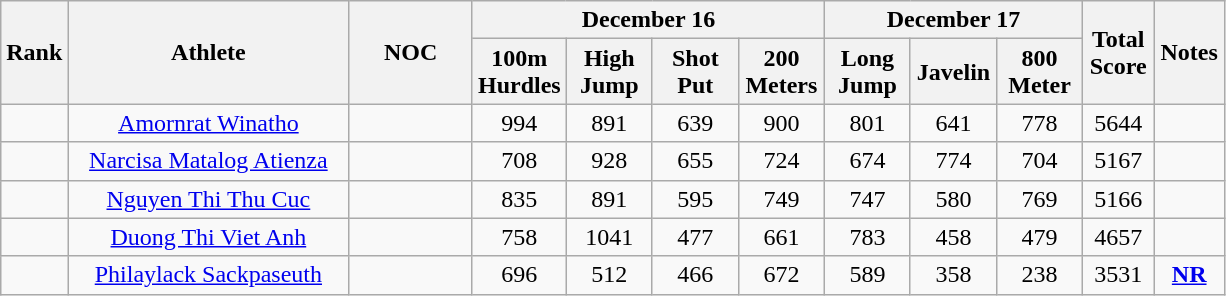<table class=wikitable style="text-align:center">
<tr>
<th rowspan=2 width=20>Rank</th>
<th rowspan=2 width=180>Athlete</th>
<th rowspan=2 width=75>NOC</th>
<th colspan=4>December 16</th>
<th colspan=3>December 17</th>
<th rowspan=2 width=40>Total<br>Score</th>
<th rowspan=2 width=40>Notes</th>
</tr>
<tr>
<th width=50>100m Hurdles</th>
<th width=50>High Jump</th>
<th width=50>Shot Put</th>
<th width=50>200 Meters</th>
<th width=50>Long Jump</th>
<th width=50>Javelin</th>
<th width=50>800 Meter</th>
</tr>
<tr>
<td></td>
<td><a href='#'>Amornrat Winatho</a></td>
<td></td>
<td>994</td>
<td>891</td>
<td>639</td>
<td>900</td>
<td>801</td>
<td>641</td>
<td>778</td>
<td>5644</td>
<td></td>
</tr>
<tr>
<td></td>
<td><a href='#'>Narcisa Matalog Atienza</a></td>
<td></td>
<td>708</td>
<td>928</td>
<td>655</td>
<td>724</td>
<td>674</td>
<td>774</td>
<td>704</td>
<td>5167</td>
<td></td>
</tr>
<tr>
<td></td>
<td><a href='#'>Nguyen Thi Thu Cuc</a></td>
<td></td>
<td>835</td>
<td>891</td>
<td>595</td>
<td>749</td>
<td>747</td>
<td>580</td>
<td>769</td>
<td>5166</td>
<td></td>
</tr>
<tr>
<td></td>
<td><a href='#'>Duong Thi Viet Anh</a></td>
<td></td>
<td>758</td>
<td>1041</td>
<td>477</td>
<td>661</td>
<td>783</td>
<td>458</td>
<td>479</td>
<td>4657</td>
<td></td>
</tr>
<tr>
<td></td>
<td><a href='#'>Philaylack Sackpaseuth</a></td>
<td></td>
<td>696</td>
<td>512</td>
<td>466</td>
<td>672</td>
<td>589</td>
<td>358</td>
<td>238</td>
<td>3531</td>
<td><strong><a href='#'>NR</a></strong></td>
</tr>
</table>
